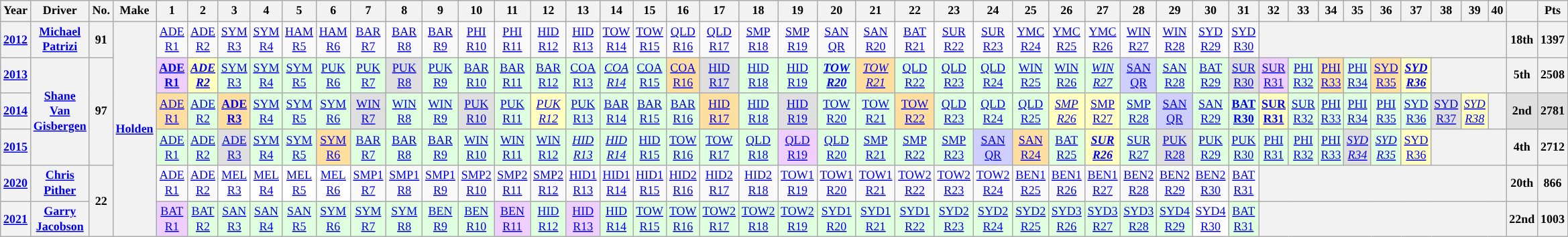<table class="wikitable mw-collapsible mw-collapsed" style="text-align:center; font-size:75%">
<tr>
<th>Year</th>
<th>Driver</th>
<th>No.</th>
<th>Make</th>
<th>1</th>
<th>2</th>
<th>3</th>
<th>4</th>
<th>5</th>
<th>6</th>
<th>7</th>
<th>8</th>
<th>9</th>
<th>10</th>
<th>11</th>
<th>12</th>
<th>13</th>
<th>14</th>
<th>15</th>
<th>16</th>
<th>17</th>
<th>18</th>
<th>19</th>
<th>20</th>
<th>21</th>
<th>22</th>
<th>23</th>
<th>24</th>
<th>25</th>
<th>26</th>
<th>27</th>
<th>28</th>
<th>29</th>
<th>30</th>
<th>31</th>
<th>32</th>
<th>33</th>
<th>34</th>
<th>35</th>
<th>36</th>
<th>37</th>
<th>38</th>
<th>39</th>
<th>40</th>
<th></th>
<th>Pts</th>
</tr>
<tr>
<th><a href='#'>2012</a></th>
<th><a href='#'>Michael Patrizi</a></th>
<th>91</th>
<th rowspan=6><a href='#'>Holden</a></th>
<td style="background:#;"><a href='#'>ADE<br>R1</a><br></td>
<td style="background:#;"><a href='#'>ADE<br>R2</a><br></td>
<td style="background:#;"><a href='#'>SYM<br>R3</a><br></td>
<td style="background:#;"><a href='#'>SYM<br>R4</a><br></td>
<td style="background:#;"><a href='#'>HAM<br>R5</a><br></td>
<td style="background:#;"><a href='#'>HAM<br>R6</a><br></td>
<td style="background:#;"><a href='#'>BAR<br>R7</a><br></td>
<td style="background:#;"><a href='#'>BAR<br>R8</a><br></td>
<td style="background:#;"><a href='#'>BAR<br>R9</a><br></td>
<td style="background:#;"><a href='#'>PHI<br>R10</a><br></td>
<td style="background:#;"><a href='#'>PHI<br>R11</a><br></td>
<td style="background:#;"><a href='#'>HID<br>R12</a><br></td>
<td style="background:#;"><a href='#'>HID<br>R13</a><br></td>
<td style="background:#;"><a href='#'>TOW<br>R14</a><br></td>
<td style="background:#;"><a href='#'>TOW<br>R15</a><br></td>
<td style="background:#;"><a href='#'>QLD<br>R16</a><br></td>
<td style="background:#;"><a href='#'>QLD<br>R17</a><br></td>
<td style="background:#;"><a href='#'>SMP<br>R18</a><br></td>
<td style="background:#;"><a href='#'>SMP<br>R19</a><br></td>
<td style="background:#;"><a href='#'>SAN<br>QR</a><br></td>
<td style="background:#;"><a href='#'>SAN<br>R20</a><br></td>
<td style="background:#;"><a href='#'>BAT<br>R21</a><br></td>
<td style="background:#;"><a href='#'>SUR<br>R22</a><br></td>
<td style="background:#;"><a href='#'>SUR<br>R23</a><br></td>
<td style="background:#;"><a href='#'>YMC<br>R24</a><br></td>
<td style="background:#;"><a href='#'>YMC<br>R25</a><br></td>
<td style="background:#;"><a href='#'>YMC<br>R26</a><br></td>
<td style="background:#;"><a href='#'>WIN<br>R27</a><br></td>
<td style="background:#;"><a href='#'>WIN<br>R28</a><br></td>
<td style="background:#;"><a href='#'>SYD<br>R29</a><br></td>
<td style="background:#;"><a href='#'>SYD<br>R30</a><br></td>
<th colspan=9></th>
<th>18th</th>
<th>1397</th>
</tr>
<tr>
<th><a href='#'>2013</a></th>
<th rowspan=3><a href='#'>Shane Van Gisbergen</a></th>
<th rowspan=3>97</th>
<td style="background: #efcfff"><strong><a href='#'>ADE<br>R1</a><br></strong></td>
<td style="background: #ffffbf"><strong><em><a href='#'>ADE<br>R2</a><br></em></strong></td>
<td style="background: #dfffdf"><a href='#'>SYM<br>R3</a><br></td>
<td style="background: #dfffdf"><a href='#'>SYM<br>R4</a><br></td>
<td style="background: #dfffdf"><a href='#'>SYM<br>R5</a><br></td>
<td style="background: #dfffdf"><a href='#'>PUK<br>R6</a><br></td>
<td style="background: #dfffdf"><a href='#'>PUK<br>R7</a><br></td>
<td style="background: #dfdfdf"><a href='#'>PUK<br>R8</a><br></td>
<td style="background: #dfffdf"><a href='#'>PUK<br>R9</a><br></td>
<td style="background: #dfffdf"><a href='#'>BAR<br>R10</a><br></td>
<td style="background: #dfffdf"><a href='#'>BAR<br>R11</a><br></td>
<td style="background: #dfffdf"><a href='#'>BAR<br>R12</a><br></td>
<td style="background: #dfffdf"><a href='#'>COA<br>R13</a><br></td>
<td style="background: #dfffdf"><em><a href='#'>COA<br>R14</a><br></em></td>
<td style="background: #dfffdf"><a href='#'>COA<br>R15</a><br></td>
<td style="background: #ffdf9f"><a href='#'>COA<br>R16</a><br></td>
<td style="background: #dfdfdf"><a href='#'>HID<br>R17</a><br></td>
<td style="background: #dfffdf"><a href='#'>HID<br>R18</a><br></td>
<td style="background: #dfffdf"><a href='#'>HID<br>R19</a><br></td>
<td style="background: #dfffdf"><strong><em><a href='#'>TOW<br>R20</a><br></em></strong></td>
<td style="background: #ffdf9f"><em><a href='#'>TOW<br>R21</a><br></em></td>
<td style="background: #dfffdf"><a href='#'>QLD<br>R22</a><br></td>
<td style="background: #dfffdf"><a href='#'>QLD<br>R23</a><br></td>
<td style="background: #dfffdf"><a href='#'>QLD<br>R24</a><br></td>
<td style="background: #dfffdf"><a href='#'>WIN<br>R25</a><br></td>
<td style="background: #dfffdf"><a href='#'>WIN<br>R26</a><br></td>
<td style="background: #dfffdf"><em><a href='#'>WIN<br>R27</a><br></em></td>
<td style="background: #cfcfff"><a href='#'>SAN<br>QR</a><br></td>
<td style="background: #dfffdf"><a href='#'>SAN<br>R28</a><br></td>
<td style="background: #dfffdf"><a href='#'>BAT<br>R29</a><br></td>
<td style="background: #dfdfdf"><a href='#'>SUR<br>R30</a><br></td>
<td style="background: #efcfff"><a href='#'>SUR<br>R31</a><br></td>
<td style="background: #dfffdf"><a href='#'>PHI<br>R32</a><br></td>
<td style="background: #ffdf9f"><a href='#'>PHI<br>R33</a><br></td>
<td style="background: #dfffdf"><a href='#'>PHI<br>R34</a><br></td>
<td style="background: #ffdf9f"><a href='#'>SYD<br>R35</a><br></td>
<td style="background: #ffffbf"><strong><em><a href='#'>SYD<br>R36</a><br></em></strong></td>
<th colspan=3></th>
<th>5th</th>
<th>2508</th>
</tr>
<tr>
<th><a href='#'>2014</a></th>
<td style="background: #ffdf9f"><a href='#'>ADE<br>R1</a><br></td>
<td style="background: #dfffdf"><a href='#'>ADE<br>R2</a><br></td>
<td style="background: #ffdf9f"><strong><a href='#'>ADE<br>R3</a><br></strong></td>
<td style="background: #dfffdf"><a href='#'>SYM<br>R4</a><br></td>
<td style="background: #dfffdf"><a href='#'>SYM<br>R5</a><br></td>
<td style="background: #dfffdf"><a href='#'>SYM<br>R6</a><br></td>
<td style="background: #dfdfdf"><a href='#'>WIN<br>R7</a><br></td>
<td style="background: #dfffdf"><a href='#'>WIN<br>R8</a><br></td>
<td style="background: #dfffdf"><a href='#'>WIN<br>R9</a><br></td>
<td style="background: #dfdfdf"><a href='#'>PUK<br>R10</a><br></td>
<td style="background: #dfffdf"><a href='#'>PUK<br>R11</a><br></td>
<td style="background: #ffffbf"><em><a href='#'>PUK<br>R12</a><br></em></td>
<td style="background: #dfffdf"><a href='#'>PUK<br>R13</a><br></td>
<td style="background: #dfffdf"><a href='#'>BAR<br>R14</a><br></td>
<td style="background: #dfffdf"><a href='#'>BAR<br>R15</a><br></td>
<td style="background: #dfffdf"><a href='#'>BAR<br>R16</a><br></td>
<td style="background: #ffdf9f"><a href='#'>HID<br>R17</a><br></td>
<td style="background: #dfffdf"><a href='#'>HID<br>R18</a><br></td>
<td style="background: #dfdfdf"><a href='#'>HID<br>R19</a><br></td>
<td style="background: #dfffdf"><a href='#'>TOW<br>R20</a><br></td>
<td style="background: #dfffdf"><a href='#'>TOW<br>R21</a><br></td>
<td style="background: #ffdf9f"><a href='#'>TOW<br>R22</a><br></td>
<td style="background: #dfffdf"><a href='#'>QLD<br>R23</a><br></td>
<td style="background: #dfffdf"><a href='#'>QLD<br>R24</a><br></td>
<td style="background: #dfffdf"><a href='#'>QLD<br>R25</a><br></td>
<td style="background: #ffffbf"><em><a href='#'>SMP<br>R26</a><br></em></td>
<td style="background: #ffffbf"><a href='#'>SMP<br>R27</a><br></td>
<td style="background: #dfffdf"><a href='#'>SMP<br>R28</a><br></td>
<td style="background: #cfcfff"><a href='#'>SAN<br>QR</a><br></td>
<td style="background: #dfffdf"><a href='#'>SAN<br>R29</a><br></td>
<td style="background: #dfffdf"><strong><a href='#'>BAT<br>R30</a><br></strong></td>
<td style="background: #ffffbf"><strong><a href='#'>SUR<br>R31</a><br></strong></td>
<td style="background: #dfffdf"><a href='#'>SUR<br>R32</a><br></td>
<td style="background: #dfffdf"><a href='#'>PHI<br>R33</a><br></td>
<td style="background: #dfffdf"><a href='#'>PHI<br>R34</a><br></td>
<td style="background: #dfffdf"><a href='#'>PHI<br>R35</a><br></td>
<td style="background: #dfffdf"><a href='#'>SYD<br>R36</a><br></td>
<td style="background: #dfdfdf"><a href='#'>SYD<br>R37</a><br></td>
<td style="background: #ffffbf"><em><a href='#'>SYD<br>R38</a><br></em></td>
<th colspan=1></th>
<th style="background: #dfdfdf">2nd</th>
<th style="background: #dfdfdf">2781</th>
</tr>
<tr>
<th><a href='#'>2015</a></th>
<td style="background: #dfffdf"><a href='#'>ADE<br>R1</a><br></td>
<td style="background: #dfffdf"><a href='#'>ADE<br>R2</a><br></td>
<td style="background: #dfdfdf"><a href='#'>ADE<br>R3</a><br></td>
<td style="background: #dfffdf"><a href='#'>SYM<br>R4</a><br></td>
<td style="background: #dfffdf"><a href='#'>SYM<br>R5</a><br></td>
<td style="background: #ffdf9f"><a href='#'>SYM<br>R6</a><br></td>
<td style="background: #dfffdf"><a href='#'>BAR<br>R7</a><br></td>
<td style="background: #dfffdf"><a href='#'>BAR<br>R8</a><br></td>
<td style="background: #dfffdf"><a href='#'>BAR<br>R9</a><br></td>
<td style="background: #dfffdf"><a href='#'>WIN<br>R10</a><br></td>
<td style="background: #dfffdf"><a href='#'>WIN<br>R11</a><br></td>
<td style="background: #dfffdf"><a href='#'>WIN<br>R12</a><br></td>
<td style="background: #dfffdf"><em><a href='#'>HID<br>R13</a><br></em></td>
<td style="background: #dfffdf"><em><a href='#'>HID<br>R14</a><br></em></td>
<td style="background: #dfffdf"><a href='#'>HID<br>R15</a><br></td>
<td style="background: #dfffdf"><a href='#'>TOW<br>R16</a><br></td>
<td style="background: #dfffdf"><a href='#'>TOW<br>R17</a><br></td>
<td style="background: #dfffdf"><a href='#'>QLD<br>R18</a><br></td>
<td style="background: #efcfff"><a href='#'>QLD<br>R19</a><br></td>
<td style="background: #dfffdf"><a href='#'>QLD<br>R20</a><br></td>
<td style="background: #dfffdf"><a href='#'>SMP<br>R21</a><br></td>
<td style="background: #dfffdf"><a href='#'>SMP<br>R22</a><br></td>
<td style="background: #dfffdf"><a href='#'>SMP<br>R23</a><br></td>
<td style="background: #cfcfff"><a href='#'>SAN<br>QR</a><br></td>
<td style="background: #ffdf9f"><a href='#'>SAN<br>R24</a><br></td>
<td style="background: #dfffdf"><a href='#'>BAT<br>R25</a><br></td>
<td style="background: #ffffbf"><strong><em><a href='#'>SUR<br>R26</a><br></em></strong></td>
<td style="background: #dfffdf"><a href='#'>SUR<br>R27</a><br></td>
<td style="background: #dfdfdf"><a href='#'>PUK<br>R28</a><br></td>
<td style="background: #dfffdf"><a href='#'>PUK<br>R29</a><br></td>
<td style="background: #dfffdf"><a href='#'>PUK<br>R30</a><br></td>
<td style="background: #dfffdf"><a href='#'>PHI<br>R31</a><br></td>
<td style="background: #dfffdf"><a href='#'>PHI<br>R32</a><br></td>
<td style="background: #dfffdf"><a href='#'>PHI<br>R33</a><br></td>
<td style="background: #dfdfdf"><em><a href='#'>SYD<br>R34</a><br></em></td>
<td style="background: #dfffdf"><em><a href='#'>SYD<br>R35</a><br></em></td>
<td style="background: #ffffbf"><a href='#'>SYD<br>R36</a><br></td>
<th colspan=3></th>
<th>4th</th>
<th>2712</th>
</tr>
<tr>
<th><a href='#'>2020</a></th>
<th><a href='#'>Chris Pither</a></th>
<th rowspan=2>22</th>
<td style="background: #"><a href='#'>ADE<br>R1</a><br></td>
<td style="background: #"><a href='#'>ADE<br>R2</a><br></td>
<td style="background: #ffffff"><a href='#'>MEL<br>R3</a><br></td>
<td style="background: #ffffff"><a href='#'>MEL<br>R4</a><br></td>
<td style="background: #ffffff"><a href='#'>MEL<br>R5</a><br></td>
<td style="background: #ffffff"><a href='#'>MEL<br>R6</a><br></td>
<td style="background: #"><a href='#'>SMP1<br>R7</a><br></td>
<td style="background: #"><a href='#'>SMP1<br>R8</a><br></td>
<td style="background: #"><a href='#'>SMP1<br>R9</a><br></td>
<td style="background: #"><a href='#'>SMP2<br>R10</a><br></td>
<td style="background: #"><a href='#'>SMP2<br>R11</a><br></td>
<td style="background: #"><a href='#'>SMP2<br>R12</a><br></td>
<td style="background: #"><a href='#'>HID1<br>R13</a><br></td>
<td style="background: #"><a href='#'>HID1<br>R14</a><br></td>
<td style="background: #"><a href='#'>HID1<br>R15</a><br></td>
<td style="background: #"><a href='#'>HID2<br>R16</a><br></td>
<td style="background: #"><a href='#'>HID2<br>R17</a><br></td>
<td style="background: #"><a href='#'>HID2<br>R18</a><br></td>
<td style="background: #"><a href='#'>TOW1<br>R19</a><br></td>
<td style="background: #"><a href='#'>TOW1<br>R20</a><br></td>
<td style="background: #"><a href='#'>TOW1<br>R21</a><br></td>
<td style="background: #"><a href='#'>TOW2<br>R22</a><br></td>
<td style="background: #"><a href='#'>TOW2<br>R23</a><br></td>
<td style="background: #"><a href='#'>TOW2<br>R24</a><br></td>
<td style="background: #"><a href='#'>BEN1<br>R25</a><br></td>
<td style="background: #"><a href='#'>BEN1<br>R26</a><br></td>
<td style="background: #"><a href='#'>BEN1<br>R27</a><br></td>
<td style="background: #"><a href='#'>BEN2<br>R28</a><br></td>
<td style="background: #"><a href='#'>BEN2<br>R29</a><br></td>
<td style="background: #"><a href='#'>BEN2<br>R30</a><br></td>
<td style="background: #"><a href='#'>BAT<br>R31</a><br></td>
<th colspan=9></th>
<th>20th</th>
<th>866</th>
</tr>
<tr>
<th><a href='#'>2021</a></th>
<th><a href='#'>Garry Jacobson</a></th>
<td style="background: #efcfff"><a href='#'>BAT<br>R1</a><br></td>
<td style="background: #dfffdf"><a href='#'>BAT<br>R2</a><br></td>
<td style="background: #dfffdf"><a href='#'>SAN<br>R3</a><br></td>
<td style="background: #dfffdf"><a href='#'>SAN<br>R4</a><br></td>
<td style="background: #dfffdf"><a href='#'>SAN<br>R5</a><br></td>
<td style="background: #dfffdf"><a href='#'>SYM<br>R6</a><br></td>
<td style="background: #dfffdf"><a href='#'>SYM<br>R7</a><br></td>
<td style="background: #dfffdf"><a href='#'>SYM<br>R8</a><br></td>
<td style="background: #dfffdf"><a href='#'>BEN<br>R9</a><br></td>
<td style="background: #dfffdf"><a href='#'>BEN<br>R10</a><br></td>
<td style="background: #efcfff"><a href='#'>BEN<br>R11</a><br></td>
<td style="background: #dfffdf"><a href='#'>HID<br>R12</a><br></td>
<td style="background: #efcfff"><a href='#'>HID<br>R13</a><br></td>
<td style="background: #dfffdf"><a href='#'>HID<br>R14</a><br></td>
<td style="background: #dfffdf"><a href='#'>TOW<br>R15</a><br></td>
<td style="background: #dfffdf"><a href='#'>TOW<br>R16</a><br></td>
<td style="background: #dfffdf"><a href='#'>TOW2<br>R17</a><br></td>
<td style="background: #dfffdf"><a href='#'>TOW2<br>R18</a><br></td>
<td style="background: #dfffdf"><a href='#'>TOW2<br>R19</a><br></td>
<td style="background: #dfffdf"><a href='#'>SYD1<br>R20</a><br></td>
<td style="background: #dfffdf"><a href='#'>SYD1<br>R21</a><br></td>
<td style="background: #dfffdf"><a href='#'>SYD1<br>R22</a><br></td>
<td style="background: #dfffdf"><a href='#'>SYD2<br>R23</a><br></td>
<td style="background: #dfffdf"><a href='#'>SYD2<br>R24</a><br></td>
<td style="background: #dfffdf"><a href='#'>SYD2<br>R25</a><br></td>
<td style="background: #dfffdf"><a href='#'>SYD3<br>R26</a><br></td>
<td style="background: #dfffdf"><a href='#'>SYD3<br>R27</a><br></td>
<td style="background: #dfffdf"><a href='#'>SYD3<br>R28</a><br></td>
<td style="background: #dfffdf"><a href='#'>SYD4<br>R29</a><br></td>
<td style="background: #ffffff"><a href='#'>SYD4<br>R30</a><br></td>
<td style="background: #dfffdf"><a href='#'>BAT<br>R31</a><br></td>
<th colspan=9></th>
<th>22nd</th>
<th>1003</th>
</tr>
</table>
